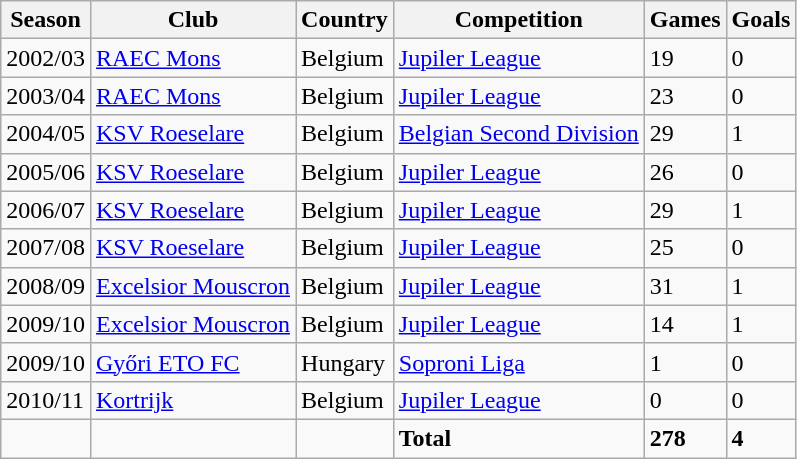<table class="wikitable">
<tr ---->
<th>Season</th>
<th>Club</th>
<th>Country</th>
<th>Competition</th>
<th>Games</th>
<th>Goals</th>
</tr>
<tr ---->
<td>2002/03</td>
<td><a href='#'>RAEC Mons</a></td>
<td>Belgium</td>
<td><a href='#'>Jupiler League</a></td>
<td>19</td>
<td>0</td>
</tr>
<tr ---->
<td>2003/04</td>
<td><a href='#'>RAEC Mons</a></td>
<td>Belgium</td>
<td><a href='#'>Jupiler League</a></td>
<td>23</td>
<td>0</td>
</tr>
<tr ---->
<td>2004/05</td>
<td><a href='#'>KSV Roeselare</a></td>
<td>Belgium</td>
<td><a href='#'>Belgian Second Division</a></td>
<td>29</td>
<td>1</td>
</tr>
<tr ---->
<td>2005/06</td>
<td><a href='#'>KSV Roeselare</a></td>
<td>Belgium</td>
<td><a href='#'>Jupiler League</a></td>
<td>26</td>
<td>0</td>
</tr>
<tr ---->
<td>2006/07</td>
<td><a href='#'>KSV Roeselare</a></td>
<td>Belgium</td>
<td><a href='#'>Jupiler League</a></td>
<td>29</td>
<td>1</td>
</tr>
<tr ---->
<td>2007/08</td>
<td><a href='#'>KSV Roeselare</a></td>
<td>Belgium</td>
<td><a href='#'>Jupiler League</a></td>
<td>25</td>
<td>0</td>
</tr>
<tr --->
<td>2008/09</td>
<td><a href='#'>Excelsior Mouscron</a></td>
<td>Belgium</td>
<td><a href='#'>Jupiler League</a></td>
<td>31</td>
<td>1</td>
</tr>
<tr --->
<td>2009/10</td>
<td><a href='#'>Excelsior Mouscron</a></td>
<td>Belgium</td>
<td><a href='#'>Jupiler League</a></td>
<td>14</td>
<td>1</td>
</tr>
<tr --->
<td>2009/10</td>
<td><a href='#'>Győri ETO FC</a></td>
<td>Hungary</td>
<td><a href='#'>Soproni Liga</a></td>
<td>1</td>
<td>0</td>
</tr>
<tr --->
<td>2010/11</td>
<td><a href='#'>Kortrijk</a></td>
<td>Belgium</td>
<td><a href='#'>Jupiler League</a></td>
<td>0</td>
<td>0</td>
</tr>
<tr --->
<td></td>
<td></td>
<td></td>
<td><strong>Total</strong></td>
<td><strong>278</strong></td>
<td><strong>4</strong></td>
</tr>
</table>
